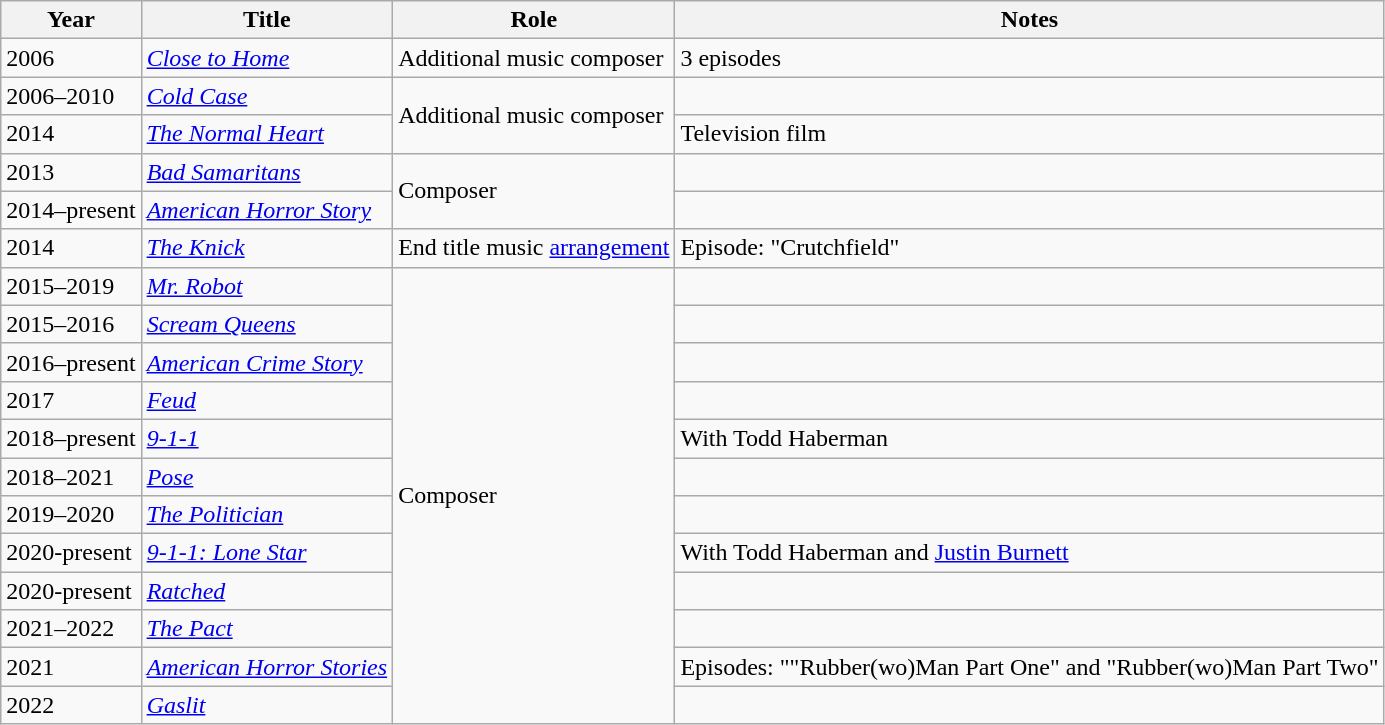<table class="wikitable">
<tr>
<th>Year</th>
<th>Title</th>
<th>Role</th>
<th>Notes</th>
</tr>
<tr>
<td>2006</td>
<td><em><a href='#'>Close to Home</a></em></td>
<td>Additional music composer</td>
<td>3 episodes</td>
</tr>
<tr>
<td>2006–2010</td>
<td><em><a href='#'>Cold Case</a></em></td>
<td rowspan=2>Additional music composer</td>
<td></td>
</tr>
<tr>
<td>2014</td>
<td><em><a href='#'>The Normal Heart</a></em></td>
<td>Television film</td>
</tr>
<tr>
<td>2013</td>
<td><em><a href='#'>Bad Samaritans</a></em></td>
<td rowspan="2">Composer</td>
<td></td>
</tr>
<tr>
<td>2014–present</td>
<td><em><a href='#'>American Horror Story</a></em></td>
<td></td>
</tr>
<tr>
<td>2014</td>
<td><em><a href='#'>The Knick</a></em></td>
<td>End title music <a href='#'>arrangement</a></td>
<td>Episode: "Crutchfield"</td>
</tr>
<tr>
<td>2015–2019</td>
<td><em><a href='#'>Mr. Robot</a></em></td>
<td rowspan="12">Composer</td>
<td></td>
</tr>
<tr>
<td>2015–2016</td>
<td><em><a href='#'>Scream Queens</a></em></td>
<td></td>
</tr>
<tr>
<td>2016–present</td>
<td><em><a href='#'>American Crime Story</a></em></td>
<td></td>
</tr>
<tr>
<td>2017</td>
<td><em><a href='#'>Feud</a></em></td>
<td></td>
</tr>
<tr>
<td>2018–present</td>
<td><em><a href='#'>9-1-1</a></em></td>
<td>With Todd Haberman</td>
</tr>
<tr>
<td>2018–2021</td>
<td><em><a href='#'>Pose</a></em></td>
<td></td>
</tr>
<tr>
<td>2019–2020</td>
<td><em><a href='#'>The Politician</a></em></td>
<td></td>
</tr>
<tr>
<td>2020-present</td>
<td><em><a href='#'>9-1-1: Lone Star</a></em></td>
<td>With Todd Haberman and <a href='#'>Justin Burnett</a></td>
</tr>
<tr>
<td>2020-present</td>
<td><em><a href='#'>Ratched</a></em></td>
<td></td>
</tr>
<tr>
<td>2021–2022</td>
<td><em><a href='#'>The Pact</a></em></td>
<td></td>
</tr>
<tr>
<td>2021</td>
<td><em><a href='#'>American Horror Stories</a></em></td>
<td>Episodes: ""Rubber(wo)Man Part One" and "Rubber(wo)Man Part Two"</td>
</tr>
<tr>
<td>2022</td>
<td><em><a href='#'>Gaslit</a></em></td>
<td></td>
</tr>
</table>
